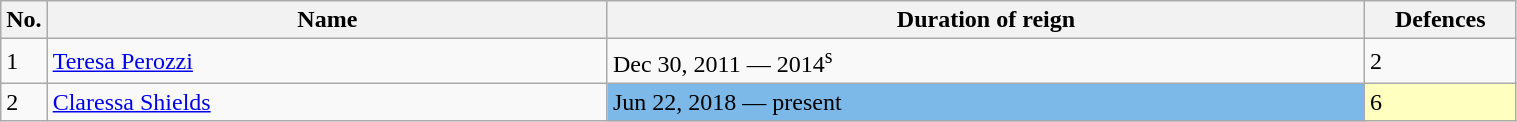<table class="wikitable" width=80%>
<tr>
<th width=3%>No.</th>
<th width=37%>Name</th>
<th width=50%>Duration of reign</th>
<th width=10%>Defences</th>
</tr>
<tr>
<td>1</td>
<td align=left> <a href='#'>Teresa Perozzi</a></td>
<td>Dec 30, 2011 — 2014<sup>s</sup></td>
<td>2</td>
</tr>
<tr>
<td>2</td>
<td align=left> <a href='#'>Claressa Shields</a></td>
<td style="background:#7CB9E8;" width=5px>Jun 22, 2018 — present</td>
<td style="background:#ffffbf;" width=5px>6</td>
</tr>
</table>
